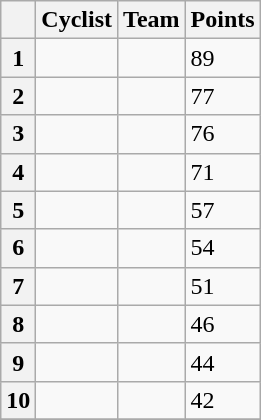<table class=wikitable>
<tr>
<th></th>
<th>Cyclist</th>
<th>Team</th>
<th>Points</th>
</tr>
<tr>
<th>1</th>
<td></td>
<td></td>
<td>89</td>
</tr>
<tr>
<th>2</th>
<td></td>
<td></td>
<td>77</td>
</tr>
<tr>
<th>3</th>
<td></td>
<td></td>
<td>76</td>
</tr>
<tr>
<th>4</th>
<td></td>
<td></td>
<td>71</td>
</tr>
<tr>
<th>5</th>
<td></td>
<td></td>
<td>57</td>
</tr>
<tr>
<th>6</th>
<td></td>
<td></td>
<td>54</td>
</tr>
<tr>
<th>7</th>
<td></td>
<td></td>
<td>51</td>
</tr>
<tr>
<th>8</th>
<td></td>
<td></td>
<td>46</td>
</tr>
<tr>
<th>9</th>
<td></td>
<td></td>
<td>44</td>
</tr>
<tr>
<th>10</th>
<td></td>
<td></td>
<td>42</td>
</tr>
<tr>
</tr>
</table>
